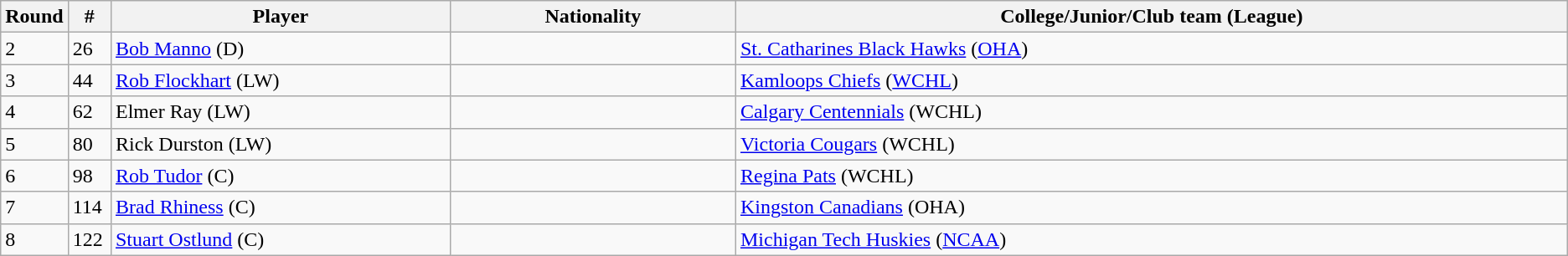<table class="wikitable">
<tr>
<th bgcolor="#DDDDFF" width="2.75%">Round</th>
<th bgcolor="#DDDDFF" width="2.75%">#</th>
<th bgcolor="#DDDDFF" width="22.0%">Player</th>
<th bgcolor="#DDDDFF" width="18.5%">Nationality</th>
<th bgcolor="#DDDDFF" width="100.0%">College/Junior/Club team (League)</th>
</tr>
<tr>
<td>2</td>
<td>26</td>
<td><a href='#'>Bob Manno</a> (D)</td>
<td></td>
<td><a href='#'>St. Catharines Black Hawks</a> (<a href='#'>OHA</a>)</td>
</tr>
<tr>
<td>3</td>
<td>44</td>
<td><a href='#'>Rob Flockhart</a> (LW)</td>
<td></td>
<td><a href='#'>Kamloops Chiefs</a> (<a href='#'>WCHL</a>)</td>
</tr>
<tr>
<td>4</td>
<td>62</td>
<td>Elmer Ray (LW)</td>
<td></td>
<td><a href='#'>Calgary Centennials</a> (WCHL)</td>
</tr>
<tr>
<td>5</td>
<td>80</td>
<td>Rick Durston (LW)</td>
<td></td>
<td><a href='#'>Victoria Cougars</a> (WCHL)</td>
</tr>
<tr>
<td>6</td>
<td>98</td>
<td><a href='#'>Rob Tudor</a> (C)</td>
<td></td>
<td><a href='#'>Regina Pats</a> (WCHL)</td>
</tr>
<tr>
<td>7</td>
<td>114</td>
<td><a href='#'>Brad Rhiness</a> (C)</td>
<td></td>
<td><a href='#'>Kingston Canadians</a> (OHA)</td>
</tr>
<tr>
<td>8</td>
<td>122</td>
<td><a href='#'>Stuart Ostlund</a> (C)</td>
<td></td>
<td><a href='#'>Michigan Tech Huskies</a> (<a href='#'>NCAA</a>)</td>
</tr>
</table>
